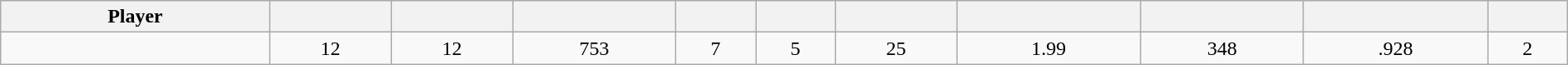<table class="wikitable sortable" style="width:100%; text-align:center;">
<tr>
<th>Player</th>
<th></th>
<th></th>
<th></th>
<th></th>
<th></th>
<th></th>
<th></th>
<th></th>
<th></th>
<th></th>
</tr>
<tr>
<td style=white-space:nowrap></td>
<td>12</td>
<td>12</td>
<td>753</td>
<td>7</td>
<td>5</td>
<td>25</td>
<td>1.99</td>
<td>348</td>
<td>.928</td>
<td>2</td>
</tr>
</table>
